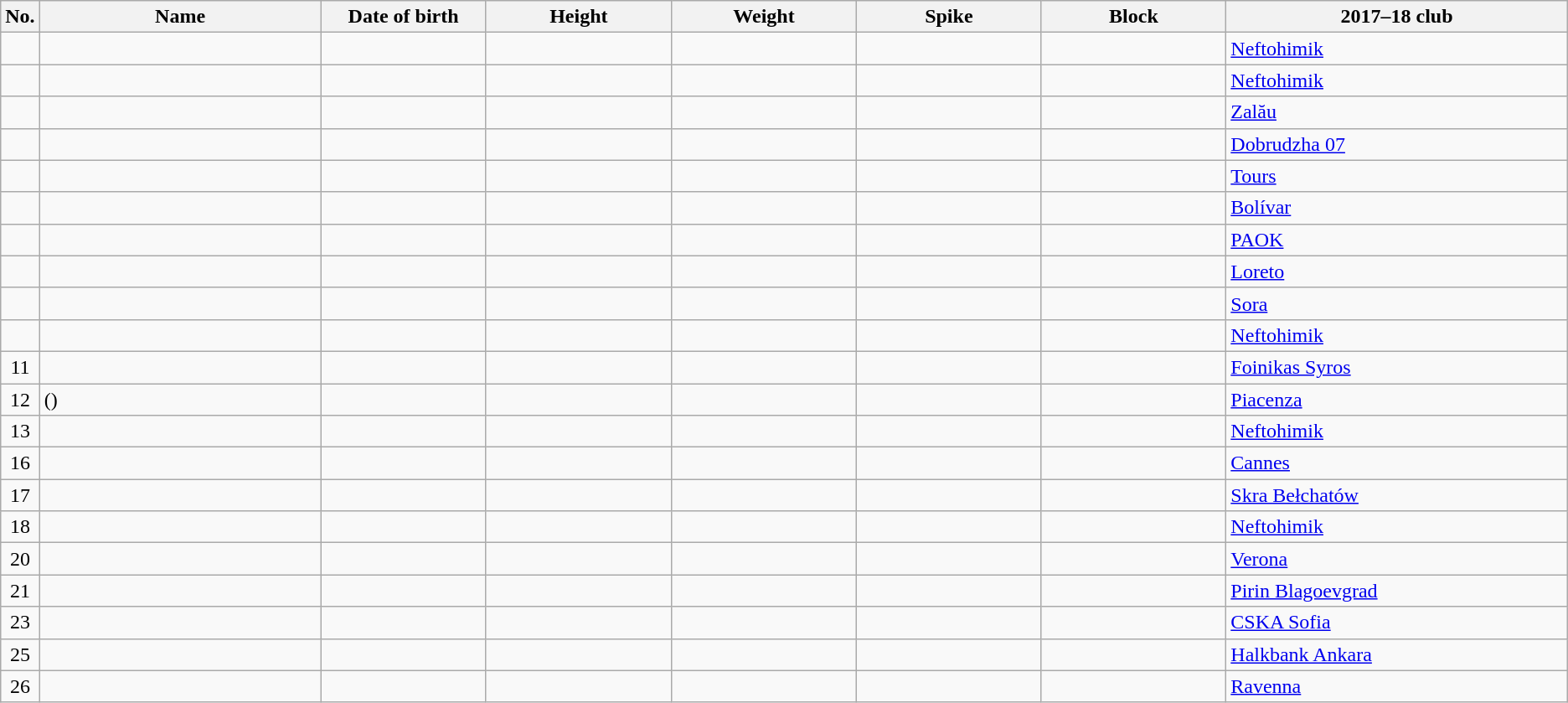<table class="wikitable sortable" style="font-size:100%; text-align:center;">
<tr>
<th>No.</th>
<th style="width:14em">Name</th>
<th style="width:8em">Date of birth</th>
<th style="width:9em">Height</th>
<th style="width:9em">Weight</th>
<th style="width:9em">Spike</th>
<th style="width:9em">Block</th>
<th style="width:17em">2017–18 club</th>
</tr>
<tr>
<td></td>
<td align=left></td>
<td align=right></td>
<td></td>
<td></td>
<td></td>
<td></td>
<td align=left> <a href='#'>Neftohimik</a></td>
</tr>
<tr>
<td></td>
<td align=left></td>
<td align=right></td>
<td></td>
<td></td>
<td></td>
<td></td>
<td align=left> <a href='#'>Neftohimik</a></td>
</tr>
<tr>
<td></td>
<td align=left></td>
<td align=right></td>
<td></td>
<td></td>
<td></td>
<td></td>
<td align=left> <a href='#'>Zalău</a></td>
</tr>
<tr>
<td></td>
<td align=left></td>
<td align=right></td>
<td></td>
<td></td>
<td></td>
<td></td>
<td align=left> <a href='#'>Dobrudzha 07</a></td>
</tr>
<tr>
<td></td>
<td align=left></td>
<td align=right></td>
<td></td>
<td></td>
<td></td>
<td></td>
<td align=left> <a href='#'>Tours</a></td>
</tr>
<tr>
<td></td>
<td align=left></td>
<td align=right></td>
<td></td>
<td></td>
<td></td>
<td></td>
<td align=left> <a href='#'>Bolívar</a></td>
</tr>
<tr>
<td></td>
<td align=left></td>
<td align=right></td>
<td></td>
<td></td>
<td></td>
<td></td>
<td align=left> <a href='#'>PAOK</a></td>
</tr>
<tr>
<td></td>
<td align=left></td>
<td align=right></td>
<td></td>
<td></td>
<td></td>
<td></td>
<td align=left> <a href='#'>Loreto</a></td>
</tr>
<tr>
<td></td>
<td align=left></td>
<td align=right></td>
<td></td>
<td></td>
<td></td>
<td></td>
<td align=left> <a href='#'>Sora</a></td>
</tr>
<tr>
<td></td>
<td align=left></td>
<td align=right></td>
<td></td>
<td></td>
<td></td>
<td></td>
<td align=left> <a href='#'>Neftohimik</a></td>
</tr>
<tr>
<td>11</td>
<td align=left></td>
<td align=right></td>
<td></td>
<td></td>
<td></td>
<td></td>
<td align=left> <a href='#'>Foinikas Syros</a></td>
</tr>
<tr>
<td>12</td>
<td align=left> ()</td>
<td align=right></td>
<td></td>
<td></td>
<td></td>
<td></td>
<td align=left> <a href='#'>Piacenza</a></td>
</tr>
<tr>
<td>13</td>
<td align=left></td>
<td align=right></td>
<td></td>
<td></td>
<td></td>
<td></td>
<td align=left> <a href='#'>Neftohimik</a></td>
</tr>
<tr>
<td>16</td>
<td align=left></td>
<td align=right></td>
<td></td>
<td></td>
<td></td>
<td></td>
<td align=left> <a href='#'>Cannes</a></td>
</tr>
<tr>
<td>17</td>
<td align=left></td>
<td align=right></td>
<td></td>
<td></td>
<td></td>
<td></td>
<td align=left> <a href='#'>Skra Bełchatów</a></td>
</tr>
<tr>
<td>18</td>
<td align=left></td>
<td align=right></td>
<td></td>
<td></td>
<td></td>
<td></td>
<td align=left> <a href='#'>Neftohimik</a></td>
</tr>
<tr>
<td>20</td>
<td align=left></td>
<td align=right></td>
<td></td>
<td></td>
<td></td>
<td></td>
<td align=left> <a href='#'>Verona</a></td>
</tr>
<tr>
<td>21</td>
<td align=left></td>
<td align=right></td>
<td></td>
<td></td>
<td></td>
<td></td>
<td align=left> <a href='#'>Pirin Blagoevgrad</a></td>
</tr>
<tr>
<td>23</td>
<td align=left></td>
<td align=right></td>
<td></td>
<td></td>
<td></td>
<td></td>
<td align=left> <a href='#'>CSKA Sofia</a></td>
</tr>
<tr>
<td>25</td>
<td align=left></td>
<td align=right></td>
<td></td>
<td></td>
<td></td>
<td></td>
<td align=left> <a href='#'>Halkbank Ankara</a></td>
</tr>
<tr>
<td>26</td>
<td align=left></td>
<td align=right></td>
<td></td>
<td></td>
<td></td>
<td></td>
<td align=left> <a href='#'>Ravenna</a></td>
</tr>
</table>
